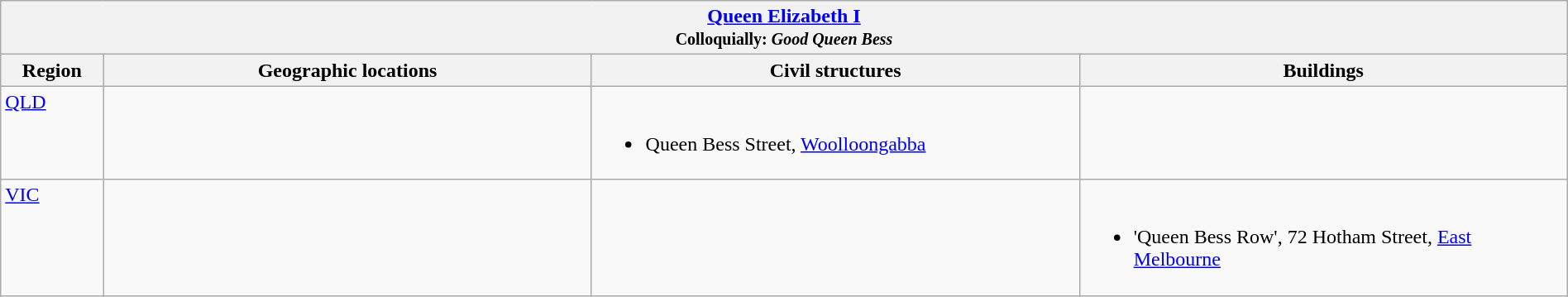<table class="wikitable" width="100%">
<tr>
<th colspan="4"> <a href='#'>Queen Elizabeth I</a><br><small>Colloquially: <em>Good Queen Bess</em></small></th>
</tr>
<tr>
<th width="5%">Region</th>
<th width="23.75%">Geographic locations</th>
<th width="23.75%">Civil structures</th>
<th width="23.75%">Buildings</th>
</tr>
<tr>
<td align=left valign=top> <a href='#'>QLD</a></td>
<td></td>
<td><br><ul><li>Queen Bess Street, <a href='#'>Woolloongabba</a></li></ul></td>
<td></td>
</tr>
<tr>
<td align=left valign=top> <a href='#'>VIC</a></td>
<td></td>
<td></td>
<td><br><ul><li>'Queen Bess Row', 72 Hotham Street, <a href='#'>East Melbourne</a></li></ul></td>
</tr>
</table>
